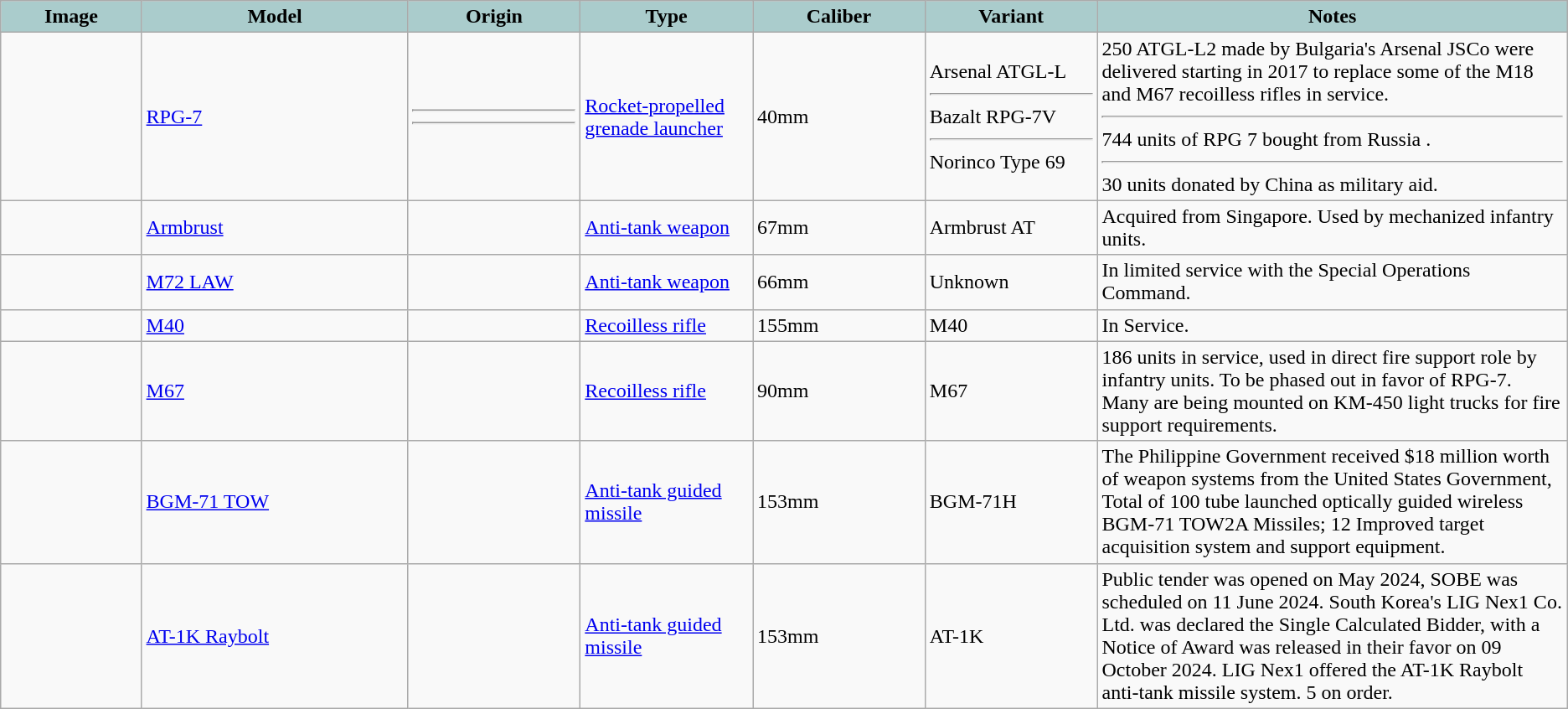<table class="wikitable">
<tr>
<th style="text-align: center; background:#acc; width:9%;">Image</th>
<th style="text-align: center; background:#acc; width:17%;">Model</th>
<th style="text-align: center; background:#acc; width:11%;">Origin</th>
<th style="text-align: center; background:#acc; width:11%;">Type</th>
<th style="text-align: center; background:#acc; width:11%;">Caliber</th>
<th style="text-align: center; background:#acc; width:11%;">Variant</th>
<th style="text-align: center; background:#acc; width:30%;">Notes</th>
</tr>
<tr>
<td></td>
<td><a href='#'>RPG-7</a></td>
<td><hr><hr></td>
<td><a href='#'>Rocket-propelled grenade launcher</a></td>
<td>40mm</td>
<td>Arsenal ATGL-L<hr>Bazalt RPG-7V<hr>Norinco Type 69</td>
<td>250 ATGL-L2 made by Bulgaria's Arsenal JSCo were delivered starting in 2017 to replace some of the M18 and M67 recoilless rifles in service.<hr> 744 units of RPG 7 bought from Russia  .<hr> 30 units donated by China as military aid.</td>
</tr>
<tr>
<td></td>
<td><a href='#'>Armbrust</a></td>
<td><br></td>
<td><a href='#'>Anti-tank weapon</a></td>
<td>67mm</td>
<td>Armbrust AT</td>
<td>Acquired from Singapore. Used by mechanized infantry units.</td>
</tr>
<tr>
<td></td>
<td><a href='#'>M72 LAW</a></td>
<td></td>
<td><a href='#'>Anti-tank weapon</a></td>
<td>66mm</td>
<td>Unknown</td>
<td>In limited service with the Special Operations Command.</td>
</tr>
<tr>
<td></td>
<td><a href='#'>M40</a></td>
<td></td>
<td><a href='#'>Recoilless rifle</a></td>
<td>155mm</td>
<td>M40</td>
<td>In Service.</td>
</tr>
<tr>
<td></td>
<td><a href='#'>M67</a></td>
<td></td>
<td><a href='#'>Recoilless rifle</a></td>
<td>90mm</td>
<td>M67</td>
<td>186 units in service, used in direct fire support role by infantry units. To be phased out in favor of RPG-7. Many are being mounted on KM-450 light trucks for fire support requirements.</td>
</tr>
<tr>
<td></td>
<td><a href='#'>BGM-71 TOW</a></td>
<td></td>
<td><a href='#'>Anti-tank guided missile</a></td>
<td>153mm</td>
<td>BGM-71H</td>
<td>The Philippine Government received $18 million worth of weapon systems from the United States Government, Total of 100 tube launched optically guided wireless BGM-71 TOW2A Missiles; 12 Improved target acquisition system and support equipment.</td>
</tr>
<tr>
<td></td>
<td><a href='#'>AT-1K Raybolt</a></td>
<td></td>
<td><a href='#'>Anti-tank guided missile</a></td>
<td>153mm</td>
<td>AT-1K</td>
<td>Public tender was opened on May 2024, SOBE was scheduled on 11 June 2024. South Korea's LIG Nex1 Co. Ltd. was declared the Single Calculated Bidder, with a Notice of Award was released in their favor on 09 October 2024. LIG Nex1 offered the AT-1K Raybolt anti-tank missile system. 5 on order.</td>
</tr>
</table>
